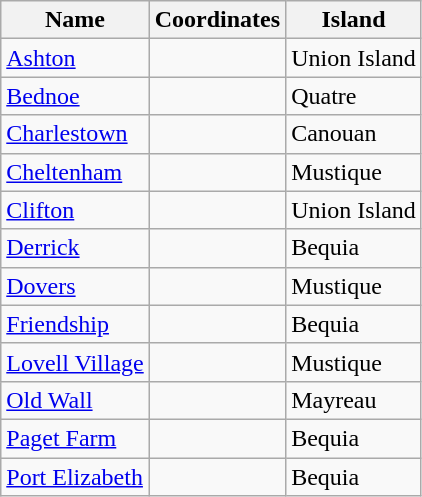<table class="wikitable sortable">
<tr>
<th>Name</th>
<th>Coordinates</th>
<th>Island</th>
</tr>
<tr>
<td><a href='#'>Ashton</a></td>
<td> </td>
<td>Union Island</td>
</tr>
<tr>
<td><a href='#'>Bednoe</a></td>
<td></td>
<td>Quatre</td>
</tr>
<tr>
<td><a href='#'>Charlestown</a></td>
<td> </td>
<td>Canouan</td>
</tr>
<tr>
<td><a href='#'>Cheltenham</a></td>
<td></td>
<td>Mustique</td>
</tr>
<tr>
<td><a href='#'>Clifton</a></td>
<td> </td>
<td>Union Island</td>
</tr>
<tr>
<td><a href='#'>Derrick</a></td>
<td></td>
<td>Bequia</td>
</tr>
<tr>
<td><a href='#'>Dovers</a></td>
<td></td>
<td>Mustique</td>
</tr>
<tr>
<td><a href='#'>Friendship</a></td>
<td> </td>
<td>Bequia</td>
</tr>
<tr>
<td><a href='#'>Lovell Village</a></td>
<td> </td>
<td>Mustique</td>
</tr>
<tr>
<td><a href='#'>Old Wall</a></td>
<td> </td>
<td>Mayreau</td>
</tr>
<tr>
<td><a href='#'>Paget Farm</a></td>
<td> </td>
<td>Bequia</td>
</tr>
<tr>
<td><a href='#'>Port Elizabeth</a></td>
<td> </td>
<td>Bequia</td>
</tr>
</table>
